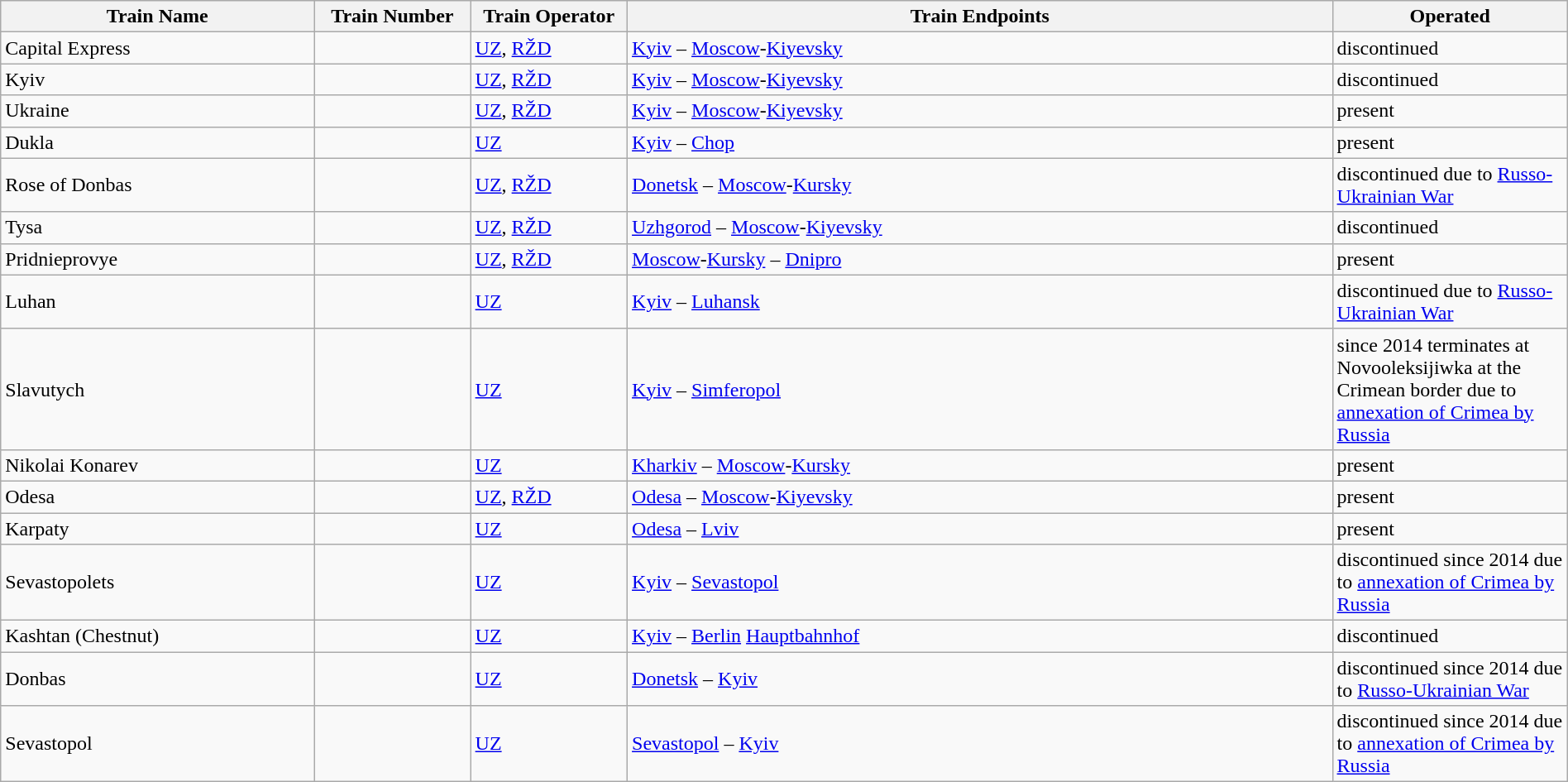<table class="wikitable" width=100%>
<tr>
<th width=20%>Train Name</th>
<th width=10%>Train Number</th>
<th width=10%>Train Operator</th>
<th width=45%>Train Endpoints</th>
<th width=15%>Operated</th>
</tr>
<tr>
<td>Capital Express</td>
<td></td>
<td><a href='#'>UZ</a>, <a href='#'>RŽD</a></td>
<td><a href='#'>Kyiv</a> – <a href='#'>Moscow</a>-<a href='#'>Kiyevsky</a></td>
<td>discontinued</td>
</tr>
<tr>
<td>Kyiv</td>
<td></td>
<td><a href='#'>UZ</a>, <a href='#'>RŽD</a></td>
<td><a href='#'>Kyiv</a> – <a href='#'>Moscow</a>-<a href='#'>Kiyevsky</a></td>
<td>discontinued</td>
</tr>
<tr>
<td>Ukraine</td>
<td></td>
<td><a href='#'>UZ</a>, <a href='#'>RŽD</a></td>
<td><a href='#'>Kyiv</a> – <a href='#'>Moscow</a>-<a href='#'>Kiyevsky</a></td>
<td>present</td>
</tr>
<tr>
<td>Dukla</td>
<td></td>
<td><a href='#'>UZ</a></td>
<td><a href='#'>Kyiv</a> – <a href='#'>Chop</a></td>
<td>present</td>
</tr>
<tr>
<td>Rose of Donbas</td>
<td></td>
<td><a href='#'>UZ</a>, <a href='#'>RŽD</a></td>
<td><a href='#'>Donetsk</a> – <a href='#'>Moscow</a>-<a href='#'>Kursky</a></td>
<td>discontinued due to <a href='#'>Russo-Ukrainian War</a></td>
</tr>
<tr>
<td>Tysa</td>
<td></td>
<td><a href='#'>UZ</a>, <a href='#'>RŽD</a></td>
<td><a href='#'>Uzhgorod</a> – <a href='#'>Moscow</a>-<a href='#'>Kiyevsky</a></td>
<td>discontinued</td>
</tr>
<tr>
<td>Pridnieprovye</td>
<td></td>
<td><a href='#'>UZ</a>, <a href='#'>RŽD</a></td>
<td><a href='#'>Moscow</a>-<a href='#'>Kursky</a> – <a href='#'>Dnipro</a></td>
<td>present</td>
</tr>
<tr>
<td>Luhan</td>
<td></td>
<td><a href='#'>UZ</a></td>
<td><a href='#'>Kyiv</a> – <a href='#'>Luhansk</a></td>
<td>discontinued due to <a href='#'>Russo-Ukrainian War</a></td>
</tr>
<tr>
<td>Slavutych</td>
<td></td>
<td><a href='#'>UZ</a></td>
<td><a href='#'>Kyiv</a> – <a href='#'>Simferopol</a></td>
<td>since 2014 terminates at Novooleksijiwka at the Crimean border due to <a href='#'>annexation of Crimea by Russia</a></td>
</tr>
<tr>
<td>Nikolai Konarev</td>
<td></td>
<td><a href='#'>UZ</a></td>
<td><a href='#'>Kharkiv</a> – <a href='#'>Moscow</a>-<a href='#'>Kursky</a></td>
<td>present</td>
</tr>
<tr>
<td>Odesa</td>
<td></td>
<td><a href='#'>UZ</a>, <a href='#'>RŽD</a></td>
<td><a href='#'>Odesa</a> – <a href='#'>Moscow</a>-<a href='#'>Kiyevsky</a></td>
<td>present</td>
</tr>
<tr>
<td>Karpaty</td>
<td></td>
<td><a href='#'>UZ</a></td>
<td><a href='#'>Odesa</a> – <a href='#'>Lviv</a></td>
<td>present</td>
</tr>
<tr>
<td>Sevastopolets</td>
<td></td>
<td><a href='#'>UZ</a></td>
<td><a href='#'>Kyiv</a> – <a href='#'>Sevastopol</a></td>
<td>discontinued since 2014 due to <a href='#'>annexation of Crimea by Russia</a></td>
</tr>
<tr>
<td>Kashtan (Chestnut)</td>
<td></td>
<td><a href='#'>UZ</a></td>
<td><a href='#'>Kyiv</a> – <a href='#'>Berlin</a> <a href='#'>Hauptbahnhof</a></td>
<td>discontinued</td>
</tr>
<tr>
<td>Donbas</td>
<td></td>
<td><a href='#'>UZ</a></td>
<td><a href='#'>Donetsk</a> – <a href='#'>Kyiv</a></td>
<td>discontinued since 2014 due to <a href='#'>Russo-Ukrainian War</a></td>
</tr>
<tr>
<td>Sevastopol</td>
<td></td>
<td><a href='#'>UZ</a></td>
<td><a href='#'>Sevastopol</a> – <a href='#'>Kyiv</a></td>
<td>discontinued since 2014 due to <a href='#'>annexation of Crimea by Russia</a></td>
</tr>
</table>
